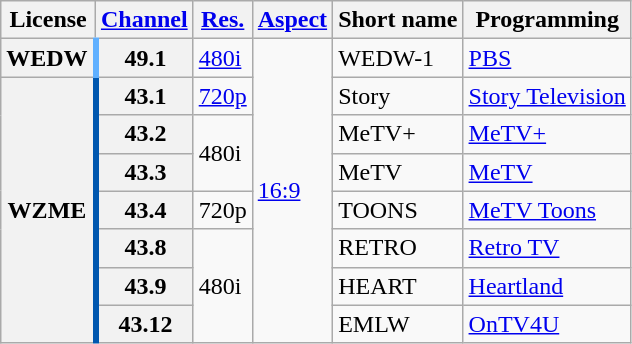<table class="wikitable">
<tr>
<th scope = "col">License</th>
<th scope = "col"><a href='#'>Channel</a></th>
<th scope = "col"><a href='#'>Res.</a></th>
<th scope = "col"><a href='#'>Aspect</a></th>
<th scope = "col">Short name</th>
<th scope = "col">Programming</th>
</tr>
<tr>
<th rowspan = "row" style="border-right: 4px solid #60B0FF;">WEDW</th>
<th scope = "row">49.1</th>
<td><a href='#'>480i</a></td>
<td rowspan=8><a href='#'>16:9</a></td>
<td>WEDW-1</td>
<td><a href='#'>PBS</a></td>
</tr>
<tr>
<th rowspan = "7" scope = "row" style="border-right: 4px solid #0057AF;">WZME</th>
<th scope = "row">43.1</th>
<td><a href='#'>720p</a></td>
<td>Story</td>
<td><a href='#'>Story Television</a></td>
</tr>
<tr>
<th scope = "row">43.2</th>
<td rowspan=2>480i</td>
<td>MeTV+</td>
<td><a href='#'>MeTV+</a></td>
</tr>
<tr>
<th scope = "row">43.3</th>
<td>MeTV</td>
<td><a href='#'>MeTV</a></td>
</tr>
<tr>
<th scope = "row">43.4</th>
<td>720p</td>
<td>TOONS</td>
<td><a href='#'>MeTV Toons</a></td>
</tr>
<tr>
<th scope = "row">43.8</th>
<td rowspan=3>480i</td>
<td>RETRO</td>
<td><a href='#'>Retro TV</a></td>
</tr>
<tr>
<th scope = "row">43.9</th>
<td>HEART</td>
<td><a href='#'>Heartland</a></td>
</tr>
<tr>
<th scope = "row">43.12</th>
<td>EMLW</td>
<td><a href='#'>OnTV4U</a></td>
</tr>
</table>
